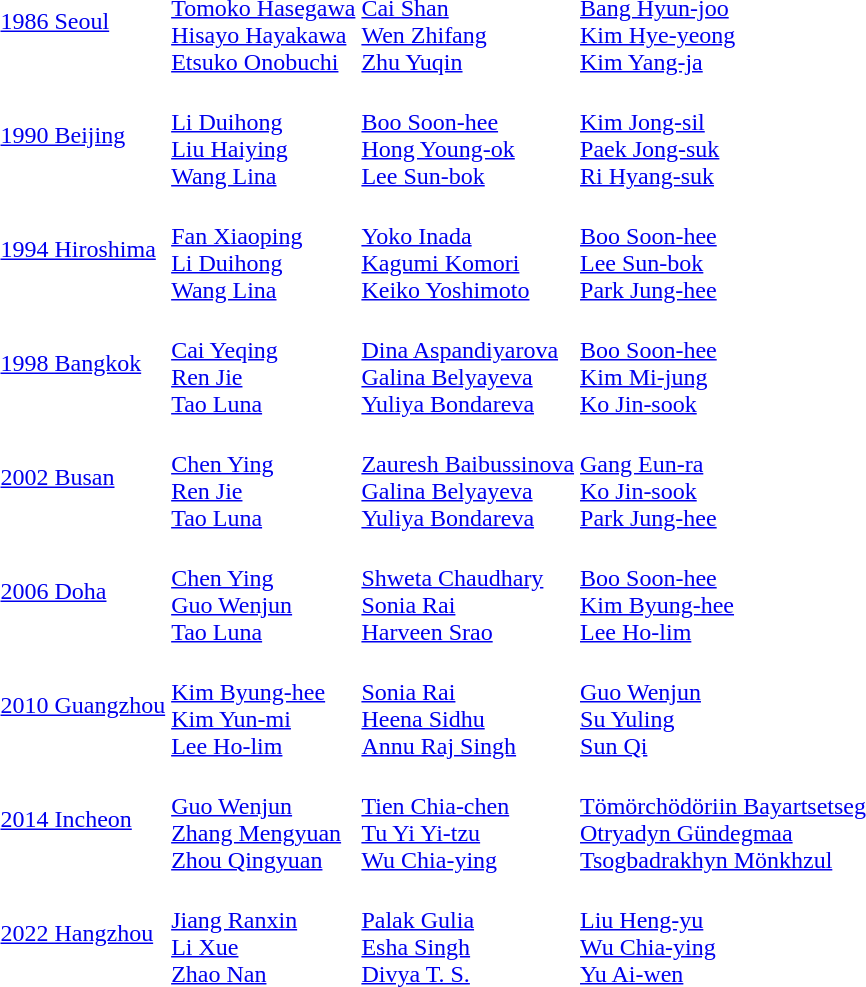<table>
<tr>
<td><a href='#'>1986 Seoul</a></td>
<td><br><a href='#'>Tomoko Hasegawa</a><br><a href='#'>Hisayo Hayakawa</a><br><a href='#'>Etsuko Onobuchi</a></td>
<td><br><a href='#'>Cai Shan</a><br><a href='#'>Wen Zhifang</a><br><a href='#'>Zhu Yuqin</a></td>
<td><br><a href='#'>Bang Hyun-joo</a><br><a href='#'>Kim Hye-yeong</a><br><a href='#'>Kim Yang-ja</a></td>
</tr>
<tr>
<td><a href='#'>1990 Beijing</a></td>
<td><br><a href='#'>Li Duihong</a><br><a href='#'>Liu Haiying</a><br><a href='#'>Wang Lina</a></td>
<td><br><a href='#'>Boo Soon-hee</a><br><a href='#'>Hong Young-ok</a><br><a href='#'>Lee Sun-bok</a></td>
<td><br><a href='#'>Kim Jong-sil</a><br><a href='#'>Paek Jong-suk</a><br><a href='#'>Ri Hyang-suk</a></td>
</tr>
<tr>
<td><a href='#'>1994 Hiroshima</a></td>
<td><br><a href='#'>Fan Xiaoping</a><br><a href='#'>Li Duihong</a><br><a href='#'>Wang Lina</a></td>
<td><br><a href='#'>Yoko Inada</a><br><a href='#'>Kagumi Komori</a><br><a href='#'>Keiko Yoshimoto</a></td>
<td><br><a href='#'>Boo Soon-hee</a><br><a href='#'>Lee Sun-bok</a><br><a href='#'>Park Jung-hee</a></td>
</tr>
<tr>
<td><a href='#'>1998 Bangkok</a></td>
<td><br><a href='#'>Cai Yeqing</a><br><a href='#'>Ren Jie</a><br><a href='#'>Tao Luna</a></td>
<td><br><a href='#'>Dina Aspandiyarova</a><br><a href='#'>Galina Belyayeva</a><br><a href='#'>Yuliya Bondareva</a></td>
<td><br><a href='#'>Boo Soon-hee</a><br><a href='#'>Kim Mi-jung</a><br><a href='#'>Ko Jin-sook</a></td>
</tr>
<tr>
<td><a href='#'>2002 Busan</a></td>
<td><br><a href='#'>Chen Ying</a><br><a href='#'>Ren Jie</a><br><a href='#'>Tao Luna</a></td>
<td><br><a href='#'>Zauresh Baibussinova</a><br><a href='#'>Galina Belyayeva</a><br><a href='#'>Yuliya Bondareva</a></td>
<td><br><a href='#'>Gang Eun-ra</a><br><a href='#'>Ko Jin-sook</a><br><a href='#'>Park Jung-hee</a></td>
</tr>
<tr>
<td><a href='#'>2006 Doha</a></td>
<td><br><a href='#'>Chen Ying</a><br><a href='#'>Guo Wenjun</a><br><a href='#'>Tao Luna</a></td>
<td><br><a href='#'>Shweta Chaudhary</a><br><a href='#'>Sonia Rai</a><br><a href='#'>Harveen Srao</a></td>
<td><br><a href='#'>Boo Soon-hee</a><br><a href='#'>Kim Byung-hee</a><br><a href='#'>Lee Ho-lim</a></td>
</tr>
<tr>
<td><a href='#'>2010 Guangzhou</a></td>
<td><br><a href='#'>Kim Byung-hee</a><br><a href='#'>Kim Yun-mi</a><br><a href='#'>Lee Ho-lim</a></td>
<td><br><a href='#'>Sonia Rai</a><br><a href='#'>Heena Sidhu</a><br><a href='#'>Annu Raj Singh</a></td>
<td><br><a href='#'>Guo Wenjun</a><br><a href='#'>Su Yuling</a><br><a href='#'>Sun Qi</a></td>
</tr>
<tr>
<td><a href='#'>2014 Incheon</a></td>
<td><br><a href='#'>Guo Wenjun</a><br><a href='#'>Zhang Mengyuan</a><br><a href='#'>Zhou Qingyuan</a></td>
<td><br><a href='#'>Tien Chia-chen</a><br><a href='#'>Tu Yi Yi-tzu</a><br><a href='#'>Wu Chia-ying</a></td>
<td><br><a href='#'>Tömörchödöriin Bayartsetseg</a><br><a href='#'>Otryadyn Gündegmaa</a><br><a href='#'>Tsogbadrakhyn Mönkhzul</a></td>
</tr>
<tr>
<td><a href='#'>2022 Hangzhou</a></td>
<td><br><a href='#'>Jiang Ranxin</a><br><a href='#'>Li Xue</a><br><a href='#'>Zhao Nan</a></td>
<td><br><a href='#'>Palak Gulia</a><br><a href='#'>Esha Singh</a><br><a href='#'>Divya T. S.</a></td>
<td><br><a href='#'>Liu Heng-yu</a><br><a href='#'>Wu Chia-ying</a><br><a href='#'>Yu Ai-wen</a></td>
</tr>
</table>
